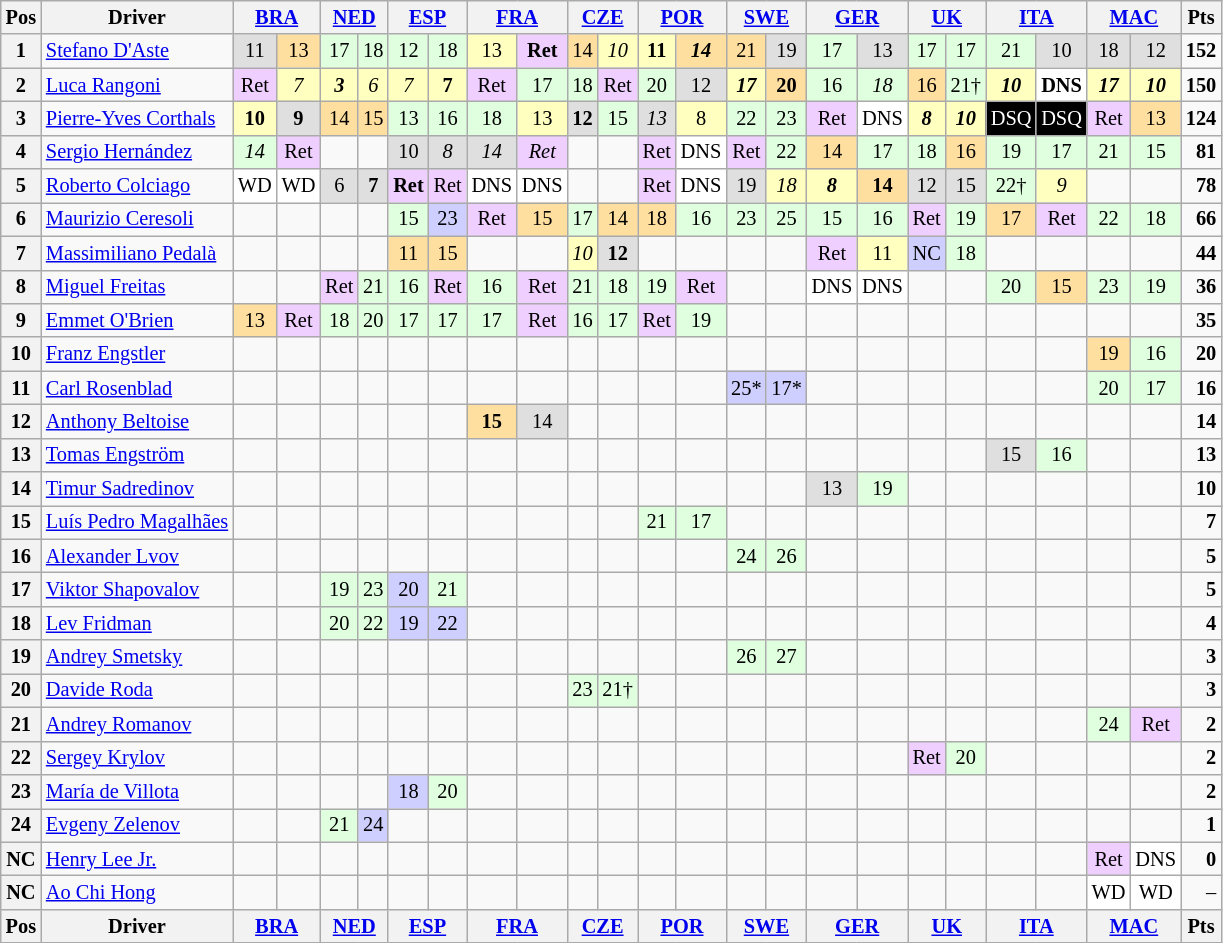<table class="wikitable" style="font-size: 85%; text-align: center;">
<tr valign="top">
<th valign=middle>Pos</th>
<th valign=middle>Driver</th>
<th colspan=2><a href='#'>BRA</a><br></th>
<th colspan=2><a href='#'>NED</a><br></th>
<th colspan=2><a href='#'>ESP</a><br></th>
<th colspan=2><a href='#'>FRA</a><br></th>
<th colspan=2><a href='#'>CZE</a><br></th>
<th colspan=2><a href='#'>POR</a><br></th>
<th colspan=2><a href='#'>SWE</a><br></th>
<th colspan=2><a href='#'>GER</a><br></th>
<th colspan=2><a href='#'>UK</a><br></th>
<th colspan=2><a href='#'>ITA</a><br></th>
<th colspan=2><a href='#'>MAC</a><br></th>
<th valign=middle>Pts</th>
</tr>
<tr>
<th>1</th>
<td align="left"> <a href='#'>Stefano D'Aste</a></td>
<td style="background:#dfdfdf;">11</td>
<td style="background:#ffdf9f;">13</td>
<td style="background:#dfffdf;">17</td>
<td style="background:#dfffdf;">18</td>
<td style="background:#dfffdf;">12</td>
<td style="background:#dfffdf;">18</td>
<td style="background:#ffffbf;">13</td>
<td style="background:#efcfff;"><strong>Ret</strong></td>
<td style="background:#ffdf9f;">14</td>
<td style="background:#ffffbf;"><em>10</em></td>
<td style="background:#ffffbf;"><strong>11</strong></td>
<td style="background:#ffdf9f;"><strong><em>14</em></strong></td>
<td style="background:#ffdf9f;">21</td>
<td style="background:#dfdfdf;">19</td>
<td style="background:#dfffdf;">17</td>
<td style="background:#dfdfdf;">13</td>
<td style="background:#dfffdf;">17</td>
<td style="background:#dfffdf;">17</td>
<td style="background:#dfffdf;">21</td>
<td style="background:#dfdfdf;">10</td>
<td style="background:#dfdfdf;">18</td>
<td style="background:#dfdfdf;">12</td>
<td align="right"><strong>152</strong></td>
</tr>
<tr>
<th>2</th>
<td align="left"> <a href='#'>Luca Rangoni</a></td>
<td style="background:#efcfff;">Ret</td>
<td style="background:#ffffbf;"><em>7</em></td>
<td style="background:#ffffbf;"><strong><em>3</em></strong></td>
<td style="background:#ffffbf;"><em>6</em></td>
<td style="background:#ffffbf;"><em>7</em></td>
<td style="background:#ffffbf;"><strong>7</strong></td>
<td style="background:#efcfff;">Ret</td>
<td style="background:#dfffdf;">17</td>
<td style="background:#dfffdf;">18</td>
<td style="background:#efcfff;">Ret</td>
<td style="background:#dfffdf;">20</td>
<td style="background:#dfdfdf;">12</td>
<td style="background:#ffffbf;"><strong><em>17</em></strong></td>
<td style="background:#ffdf9f;"><strong>20</strong></td>
<td style="background:#dfffdf;">16</td>
<td style="background:#dfffdf;"><em>18</em></td>
<td style="background:#ffdf9f;">16</td>
<td style="background:#dfffdf;">21†</td>
<td style="background:#ffffbf;"><strong><em>10</em></strong></td>
<td style="background:#ffffff;"><strong>DNS</strong></td>
<td style="background:#ffffbf;"><strong><em>17</em></strong></td>
<td style="background:#ffffbf;"><strong><em>10</em></strong></td>
<td align="right"><strong>150</strong></td>
</tr>
<tr>
<th>3</th>
<td align="left"> <a href='#'>Pierre-Yves Corthals</a></td>
<td style="background:#ffffbf;"><strong>10</strong></td>
<td style="background:#dfdfdf;"><strong>9</strong></td>
<td style="background:#ffdf9f;">14</td>
<td style="background:#ffdf9f;">15</td>
<td style="background:#dfffdf;">13</td>
<td style="background:#dfffdf;">16</td>
<td style="background:#dfffdf;">18</td>
<td style="background:#ffffbf;">13</td>
<td style="background:#dfdfdf;"><strong>12</strong></td>
<td style="background:#dfffdf;">15</td>
<td style="background:#dfdfdf;"><em>13</em></td>
<td style="background:#ffffbf;">8</td>
<td style="background:#dfffdf;">22</td>
<td style="background:#dfffdf;">23</td>
<td style="background:#efcfff;">Ret</td>
<td style="background:#ffffff;">DNS</td>
<td style="background:#ffffbf;"><strong><em>8</em></strong></td>
<td style="background:#ffffbf;"><strong><em>10</em></strong></td>
<td style="background:black; color:white">DSQ</td>
<td style="background:black; color:white">DSQ</td>
<td style="background:#efcfff;">Ret</td>
<td style="background:#ffdf9f;">13</td>
<td align="right"><strong>124</strong></td>
</tr>
<tr>
<th>4</th>
<td align="left"> <a href='#'>Sergio Hernández</a></td>
<td style="background:#dfffdf;"><em>14</em></td>
<td style="background:#efcfff;">Ret</td>
<td></td>
<td></td>
<td style="background:#dfdfdf;">10</td>
<td style="background:#dfdfdf;"><em>8</em></td>
<td style="background:#dfdfdf;"><em>14</em></td>
<td style="background:#efcfff;"><em>Ret</em></td>
<td></td>
<td></td>
<td style="background:#efcfff;">Ret</td>
<td style="background:#ffffff;">DNS</td>
<td style="background:#efcfff;">Ret</td>
<td style="background:#dfffdf;">22</td>
<td style="background:#ffdf9f;">14</td>
<td style="background:#dfffdf;">17</td>
<td style="background:#dfffdf;">18</td>
<td style="background:#ffdf9f;">16</td>
<td style="background:#dfffdf;">19</td>
<td style="background:#dfffdf;">17</td>
<td style="background:#dfffdf;">21</td>
<td style="background:#dfffdf;">15</td>
<td align="right"><strong>81</strong></td>
</tr>
<tr>
<th>5</th>
<td align="left"> <a href='#'>Roberto Colciago</a></td>
<td style="background:#ffffff;">WD</td>
<td style="background:#ffffff;">WD</td>
<td style="background:#dfdfdf;">6</td>
<td style="background:#dfdfdf;"><strong>7</strong></td>
<td style="background:#efcfff;"><strong>Ret</strong></td>
<td style="background:#efcfff;">Ret</td>
<td style="background:#ffffff;">DNS</td>
<td style="background:#ffffff;">DNS</td>
<td></td>
<td></td>
<td style="background:#efcfff;">Ret</td>
<td style="background:#ffffff;">DNS</td>
<td style="background:#dfdfdf;">19</td>
<td style="background:#ffffbf;"><em>18</em></td>
<td style="background:#ffffbf;"><strong><em>8</em></strong></td>
<td style="background:#ffdf9f;"><strong>14</strong></td>
<td style="background:#dfdfdf;">12</td>
<td style="background:#dfdfdf;">15</td>
<td style="background:#dfffdf;">22†</td>
<td style="background:#ffffbf;"><em>9</em></td>
<td></td>
<td></td>
<td align="right"><strong>78</strong></td>
</tr>
<tr>
<th>6</th>
<td align="left"> <a href='#'>Maurizio Ceresoli</a></td>
<td></td>
<td></td>
<td></td>
<td></td>
<td style="background:#dfffdf;">15</td>
<td style="background:#cfcfff;">23</td>
<td style="background:#efcfff;">Ret</td>
<td style="background:#ffdf9f;">15</td>
<td style="background:#dfffdf;">17</td>
<td style="background:#ffdf9f;">14</td>
<td style="background:#ffdf9f;">18</td>
<td style="background:#dfffdf;">16</td>
<td style="background:#dfffdf;">23</td>
<td style="background:#dfffdf;">25</td>
<td style="background:#dfffdf;">15</td>
<td style="background:#dfffdf;">16</td>
<td style="background:#efcfff;">Ret</td>
<td style="background:#dfffdf;">19</td>
<td style="background:#ffdf9f;">17</td>
<td style="background:#efcfff;">Ret</td>
<td style="background:#dfffdf;">22</td>
<td style="background:#dfffdf;">18</td>
<td align="right"><strong>66</strong></td>
</tr>
<tr>
<th>7</th>
<td align="left"> <a href='#'>Massimiliano Pedalà</a></td>
<td></td>
<td></td>
<td></td>
<td></td>
<td style="background:#ffdf9f;">11</td>
<td style="background:#ffdf9f;">15</td>
<td></td>
<td></td>
<td style="background:#ffffbf;"><em>10</em></td>
<td style="background:#dfdfdf;"><strong>12</strong></td>
<td></td>
<td></td>
<td></td>
<td></td>
<td style="background:#efcfff;">Ret</td>
<td style="background:#ffffbf;">11</td>
<td style="background:#cfcfff;">NC</td>
<td style="background:#dfffdf;">18</td>
<td></td>
<td></td>
<td></td>
<td></td>
<td align="right"><strong>44</strong></td>
</tr>
<tr>
<th>8</th>
<td align="left"> <a href='#'>Miguel Freitas</a></td>
<td></td>
<td></td>
<td style="background:#efcfff;">Ret</td>
<td style="background:#dfffdf;">21</td>
<td style="background:#dfffdf;">16</td>
<td style="background:#efcfff;">Ret</td>
<td style="background:#dfffdf;">16</td>
<td style="background:#efcfff;">Ret</td>
<td style="background:#dfffdf;">21</td>
<td style="background:#dfffdf;">18</td>
<td style="background:#dfffdf;">19</td>
<td style="background:#efcfff;">Ret</td>
<td></td>
<td></td>
<td style="background:#ffffff;">DNS</td>
<td style="background:#ffffff;">DNS</td>
<td></td>
<td></td>
<td style="background:#dfffdf;">20</td>
<td style="background:#ffdf9f;">15</td>
<td style="background:#dfffdf;">23</td>
<td style="background:#dfffdf;">19</td>
<td align="right"><strong>36</strong></td>
</tr>
<tr>
<th>9</th>
<td align="left"> <a href='#'>Emmet O'Brien</a></td>
<td style="background:#ffdf9f;">13</td>
<td style="background:#efcfff;">Ret</td>
<td style="background:#dfffdf;">18</td>
<td style="background:#dfffdf;">20</td>
<td style="background:#dfffdf;">17</td>
<td style="background:#dfffdf;">17</td>
<td style="background:#dfffdf;">17</td>
<td style="background:#efcfff;">Ret</td>
<td style="background:#dfffdf;">16</td>
<td style="background:#dfffdf;">17</td>
<td style="background:#efcfff;">Ret</td>
<td style="background:#dfffdf;">19</td>
<td></td>
<td></td>
<td></td>
<td></td>
<td></td>
<td></td>
<td></td>
<td></td>
<td></td>
<td></td>
<td align="right"><strong>35</strong></td>
</tr>
<tr>
<th>10</th>
<td align="left"> <a href='#'>Franz Engstler</a></td>
<td></td>
<td></td>
<td></td>
<td></td>
<td></td>
<td></td>
<td></td>
<td></td>
<td></td>
<td></td>
<td></td>
<td></td>
<td></td>
<td></td>
<td></td>
<td></td>
<td></td>
<td></td>
<td></td>
<td></td>
<td style="background:#ffdf9f;">19</td>
<td style="background:#dfffdf;">16</td>
<td align="right"><strong>20</strong></td>
</tr>
<tr>
<th>11</th>
<td align="left"> <a href='#'>Carl Rosenblad</a></td>
<td></td>
<td></td>
<td></td>
<td></td>
<td></td>
<td></td>
<td></td>
<td></td>
<td></td>
<td></td>
<td></td>
<td></td>
<td style="background:#cfcfff;">25*</td>
<td style="background:#cfcfff;">17*</td>
<td></td>
<td></td>
<td></td>
<td></td>
<td></td>
<td></td>
<td style="background:#dfffdf;">20</td>
<td style="background:#dfffdf;">17</td>
<td align="right"><strong>16</strong></td>
</tr>
<tr>
<th>12</th>
<td align="left"> <a href='#'>Anthony Beltoise</a></td>
<td></td>
<td></td>
<td></td>
<td></td>
<td></td>
<td></td>
<td style="background:#ffdf9f;"><strong>15</strong></td>
<td style="background:#dfdfdf;">14</td>
<td></td>
<td></td>
<td></td>
<td></td>
<td></td>
<td></td>
<td></td>
<td></td>
<td></td>
<td></td>
<td></td>
<td></td>
<td></td>
<td></td>
<td align="right"><strong>14</strong></td>
</tr>
<tr>
<th>13</th>
<td align="left"> <a href='#'>Tomas Engström</a></td>
<td></td>
<td></td>
<td></td>
<td></td>
<td></td>
<td></td>
<td></td>
<td></td>
<td></td>
<td></td>
<td></td>
<td></td>
<td></td>
<td></td>
<td></td>
<td></td>
<td></td>
<td></td>
<td style="background:#dfdfdf;">15</td>
<td style="background:#dfffdf;">16</td>
<td></td>
<td></td>
<td align="right"><strong>13</strong></td>
</tr>
<tr>
<th>14</th>
<td align="left"> <a href='#'>Timur Sadredinov</a></td>
<td></td>
<td></td>
<td></td>
<td></td>
<td></td>
<td></td>
<td></td>
<td></td>
<td></td>
<td></td>
<td></td>
<td></td>
<td></td>
<td></td>
<td style="background:#dfdfdf;">13</td>
<td style="background:#dfffdf;">19</td>
<td></td>
<td></td>
<td></td>
<td></td>
<td></td>
<td></td>
<td align="right"><strong>10</strong></td>
</tr>
<tr>
<th>15</th>
<td align="left" nowrap> <a href='#'>Luís Pedro Magalhães</a></td>
<td></td>
<td></td>
<td></td>
<td></td>
<td></td>
<td></td>
<td></td>
<td></td>
<td></td>
<td></td>
<td style="background:#dfffdf;">21</td>
<td style="background:#dfffdf;">17</td>
<td></td>
<td></td>
<td></td>
<td></td>
<td></td>
<td></td>
<td></td>
<td></td>
<td></td>
<td></td>
<td align="right"><strong>7</strong></td>
</tr>
<tr>
<th>16</th>
<td align="left"> <a href='#'>Alexander Lvov</a></td>
<td></td>
<td></td>
<td></td>
<td></td>
<td></td>
<td></td>
<td></td>
<td></td>
<td></td>
<td></td>
<td></td>
<td></td>
<td style="background:#dfffdf;">24</td>
<td style="background:#dfffdf;">26</td>
<td></td>
<td></td>
<td></td>
<td></td>
<td></td>
<td></td>
<td></td>
<td></td>
<td align="right"><strong>5</strong></td>
</tr>
<tr>
<th>17</th>
<td align="left"> <a href='#'>Viktor Shapovalov</a></td>
<td></td>
<td></td>
<td style="background:#dfffdf;">19</td>
<td style="background:#dfffdf;">23</td>
<td style="background:#cfcfff;">20</td>
<td style="background:#dfffdf;">21</td>
<td></td>
<td></td>
<td></td>
<td></td>
<td></td>
<td></td>
<td></td>
<td></td>
<td></td>
<td></td>
<td></td>
<td></td>
<td></td>
<td></td>
<td></td>
<td></td>
<td align="right"><strong>5</strong></td>
</tr>
<tr>
<th>18</th>
<td align="left"> <a href='#'>Lev Fridman</a></td>
<td></td>
<td></td>
<td style="background:#dfffdf;">20</td>
<td style="background:#dfffdf;">22</td>
<td style="background:#cfcfff;">19</td>
<td style="background:#cfcfff;">22</td>
<td></td>
<td></td>
<td></td>
<td></td>
<td></td>
<td></td>
<td></td>
<td></td>
<td></td>
<td></td>
<td></td>
<td></td>
<td></td>
<td></td>
<td></td>
<td></td>
<td align="right"><strong>4</strong></td>
</tr>
<tr>
<th>19</th>
<td align="left"> <a href='#'>Andrey Smetsky</a></td>
<td></td>
<td></td>
<td></td>
<td></td>
<td></td>
<td></td>
<td></td>
<td></td>
<td></td>
<td></td>
<td></td>
<td></td>
<td style="background:#dfffdf;">26</td>
<td style="background:#dfffdf;">27</td>
<td></td>
<td></td>
<td></td>
<td></td>
<td></td>
<td></td>
<td></td>
<td></td>
<td align="right"><strong>3</strong></td>
</tr>
<tr>
<th>20</th>
<td align="left"> <a href='#'>Davide Roda</a></td>
<td></td>
<td></td>
<td></td>
<td></td>
<td></td>
<td></td>
<td></td>
<td></td>
<td style="background:#dfffdf;">23</td>
<td style="background:#dfffdf;">21†</td>
<td></td>
<td></td>
<td></td>
<td></td>
<td></td>
<td></td>
<td></td>
<td></td>
<td></td>
<td></td>
<td></td>
<td></td>
<td align="right"><strong>3</strong></td>
</tr>
<tr>
<th>21</th>
<td align="left"> <a href='#'>Andrey Romanov</a></td>
<td></td>
<td></td>
<td></td>
<td></td>
<td></td>
<td></td>
<td></td>
<td></td>
<td></td>
<td></td>
<td></td>
<td></td>
<td></td>
<td></td>
<td></td>
<td></td>
<td></td>
<td></td>
<td></td>
<td></td>
<td style="background:#dfffdf;">24</td>
<td style="background:#efcfff;">Ret</td>
<td align="right"><strong>2</strong></td>
</tr>
<tr>
<th>22</th>
<td align="left"> <a href='#'>Sergey Krylov</a></td>
<td></td>
<td></td>
<td></td>
<td></td>
<td></td>
<td></td>
<td></td>
<td></td>
<td></td>
<td></td>
<td></td>
<td></td>
<td></td>
<td></td>
<td></td>
<td></td>
<td style="background:#efcfff;">Ret</td>
<td style="background:#dfffdf;">20</td>
<td></td>
<td></td>
<td></td>
<td></td>
<td align="right"><strong>2</strong></td>
</tr>
<tr>
<th>23</th>
<td align="left"> <a href='#'>María de Villota</a></td>
<td></td>
<td></td>
<td></td>
<td></td>
<td style="background:#cfcfff;">18</td>
<td style="background:#dfffdf;">20</td>
<td></td>
<td></td>
<td></td>
<td></td>
<td></td>
<td></td>
<td></td>
<td></td>
<td></td>
<td></td>
<td></td>
<td></td>
<td></td>
<td></td>
<td></td>
<td></td>
<td align="right"><strong>2</strong></td>
</tr>
<tr>
<th>24</th>
<td align="left"> <a href='#'>Evgeny Zelenov</a></td>
<td></td>
<td></td>
<td style="background:#dfffdf;">21</td>
<td style="background:#cfcfff;">24</td>
<td></td>
<td></td>
<td></td>
<td></td>
<td></td>
<td></td>
<td></td>
<td></td>
<td></td>
<td></td>
<td></td>
<td></td>
<td></td>
<td></td>
<td></td>
<td></td>
<td></td>
<td></td>
<td align="right"><strong>1</strong></td>
</tr>
<tr>
<th>NC</th>
<td align="left"> <a href='#'>Henry Lee Jr.</a></td>
<td></td>
<td></td>
<td></td>
<td></td>
<td></td>
<td></td>
<td></td>
<td></td>
<td></td>
<td></td>
<td></td>
<td></td>
<td></td>
<td></td>
<td></td>
<td></td>
<td></td>
<td></td>
<td></td>
<td></td>
<td style="background:#efcfff;">Ret</td>
<td style="background:#ffffff;">DNS</td>
<td align="right"><strong>0</strong></td>
</tr>
<tr>
<th>NC</th>
<td align="left"> <a href='#'>Ao Chi Hong</a></td>
<td></td>
<td></td>
<td></td>
<td></td>
<td></td>
<td></td>
<td></td>
<td></td>
<td></td>
<td></td>
<td></td>
<td></td>
<td></td>
<td></td>
<td></td>
<td></td>
<td></td>
<td></td>
<td></td>
<td></td>
<td style="background:#ffffff;">WD</td>
<td style="background:#ffffff;">WD</td>
<td align="right">–</td>
</tr>
<tr>
<th valign=middle>Pos</th>
<th valign=middle>Driver</th>
<th colspan=2><a href='#'>BRA</a><br></th>
<th colspan=2><a href='#'>NED</a><br></th>
<th colspan=2><a href='#'>ESP</a><br></th>
<th colspan=2><a href='#'>FRA</a><br></th>
<th colspan=2><a href='#'>CZE</a><br></th>
<th colspan=2><a href='#'>POR</a><br></th>
<th colspan=2><a href='#'>SWE</a><br></th>
<th colspan=2><a href='#'>GER</a><br></th>
<th colspan=2><a href='#'>UK</a><br></th>
<th colspan=2><a href='#'>ITA</a><br></th>
<th colspan=2><a href='#'>MAC</a><br></th>
<th valign=middle>Pts</th>
</tr>
</table>
